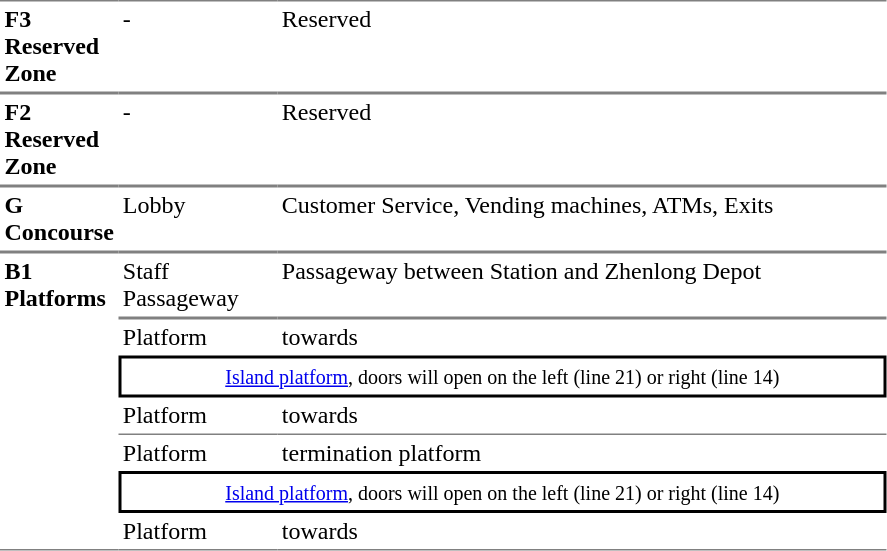<table table border=0 cellspacing=0 cellpadding=3>
<tr>
<td style="border-bottom:solid 1px gray; border-top:solid 1px gray;" valign=top width=50><strong>F3<br>Reserved Zone</strong></td>
<td style="border-bottom:solid 1px gray; border-top:solid 1px gray;" valign=top width=100>-</td>
<td style="border-bottom:solid 1px gray; border-top:solid 1px gray;" valign=top width=400>Reserved</td>
</tr>
<tr>
<td style="border-bottom:solid 1px gray; border-top:solid 1px gray;" valign=top><strong>F2<br>Reserved Zone</strong></td>
<td style="border-bottom:solid 1px gray; border-top:solid 1px gray;" valign=top>-</td>
<td style="border-bottom:solid 1px gray; border-top:solid 1px gray;" valign=top>Reserved</td>
</tr>
<tr>
<td style="border-bottom:solid 1px gray; border-top:solid 1px gray;" valign=top><strong>G<br>Concourse</strong></td>
<td style="border-bottom:solid 1px gray; border-top:solid 1px gray;" valign=top>Lobby</td>
<td style="border-bottom:solid 1px gray; border-top:solid 1px gray;" valign=top>Customer Service, Vending machines, ATMs, Exits</td>
</tr>
<tr>
<td style="border-top:solid 1px gray;border-bottom:solid 1px gray;" rowspan=7 valign=top><strong>B1<br>Platforms</strong></td>
<td style="border-bottom:solid 1px gray; border-top:solid 1px gray;" valign=top>Staff Passageway</td>
<td style="border-bottom:solid 1px gray; border-top:solid 1px gray;" valign=top>Passageway between Station and Zhenlong Depot</td>
</tr>
<tr>
<td style="border-top:solid 1px gray;" valign=top>Platform </td>
<td style="border-top:solid 1px gray;" valign=top>  towards  </td>
</tr>
<tr>
<td style="border-right:solid 2px black;border-left:solid 2px black;border-top:solid 2px black;border-bottom:solid 2px black;text-align:center;" colspan=2><small><a href='#'>Island platform</a>, doors will open on the left (line 21) or right (line 14)</small></td>
</tr>
<tr>
<td style="border-bottom:solid 1px gray;">Platform </td>
<td style="border-bottom:solid 1px gray;">  towards  </td>
</tr>
<tr>
<td>Platform </td>
<td> termination platform </td>
</tr>
<tr>
<td style="border-right:solid 2px black;border-left:solid 2px black;border-top:solid 2px black;border-bottom:solid 2px black;text-align:center;" colspan=2><small><a href='#'>Island platform</a>, doors will open on the left (line 21) or right (line 14)</small></td>
</tr>
<tr>
<td style="border-bottom:solid 1px gray;">Platform </td>
<td style="border-bottom:solid 1px gray;"> towards   </td>
</tr>
</table>
